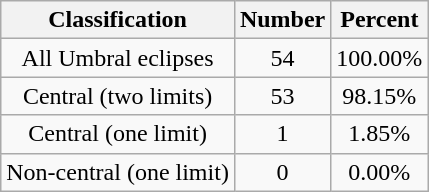<table class="wikitable sortable">
<tr align=center>
<th>Classification</th>
<th>Number</th>
<th>Percent</th>
</tr>
<tr align=center>
<td>All Umbral eclipses</td>
<td>54</td>
<td>100.00%</td>
</tr>
<tr align=center>
<td>Central (two limits)</td>
<td>53</td>
<td>98.15%</td>
</tr>
<tr align=center>
<td>Central (one limit)</td>
<td>1</td>
<td>1.85%</td>
</tr>
<tr align=center>
<td>Non-central (one limit)</td>
<td>0</td>
<td>0.00%</td>
</tr>
</table>
